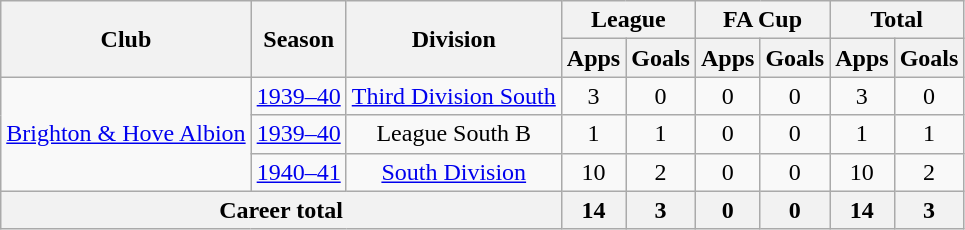<table class="wikitable" style="text-align:center;">
<tr>
<th rowspan="2">Club</th>
<th rowspan="2">Season</th>
<th rowspan="2">Division</th>
<th colspan="2">League</th>
<th colspan="2">FA Cup</th>
<th colspan="2">Total</th>
</tr>
<tr>
<th>Apps</th>
<th>Goals</th>
<th>Apps</th>
<th>Goals</th>
<th>Apps</th>
<th>Goals</th>
</tr>
<tr>
<td rowspan="3"><a href='#'>Brighton & Hove Albion</a></td>
<td><a href='#'>1939–40</a></td>
<td><a href='#'>Third Division South</a></td>
<td>3</td>
<td>0</td>
<td>0</td>
<td>0</td>
<td>3</td>
<td>0</td>
</tr>
<tr>
<td><a href='#'>1939–40</a></td>
<td>League South B</td>
<td>1</td>
<td>1</td>
<td>0</td>
<td>0</td>
<td>1</td>
<td>1</td>
</tr>
<tr>
<td><a href='#'>1940–41</a></td>
<td><a href='#'>South Division</a></td>
<td>10</td>
<td>2</td>
<td>0</td>
<td>0</td>
<td>10</td>
<td>2</td>
</tr>
<tr>
<th colspan="3">Career total</th>
<th>14</th>
<th>3</th>
<th>0</th>
<th>0</th>
<th>14</th>
<th>3</th>
</tr>
</table>
